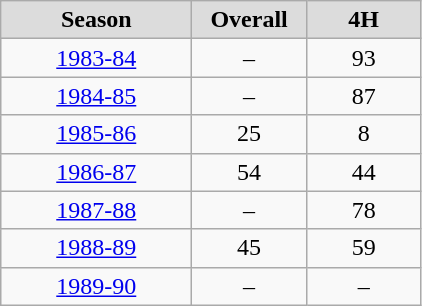<table class="wikitable">
<tr class="hintergrundfarbe5">
<th style="background:#DCDCDC;" width="120">Season</th>
<th style="background:#DCDCDC;" width="69">Overall</th>
<th style="background:#DCDCDC;" width="69">4H</th>
</tr>
<tr>
<td align=center><a href='#'>1983-84</a></td>
<td align=center>–</td>
<td align=center>93</td>
</tr>
<tr>
<td align=center><a href='#'>1984-85</a></td>
<td align=center>–</td>
<td align=center>87</td>
</tr>
<tr>
<td align=center><a href='#'>1985-86</a></td>
<td align=center>25</td>
<td align=center>8</td>
</tr>
<tr>
<td align=center><a href='#'>1986-87</a></td>
<td align=center>54</td>
<td align=center>44</td>
</tr>
<tr>
<td align=center><a href='#'>1987-88</a></td>
<td align=center>–</td>
<td align=center>78</td>
</tr>
<tr>
<td align=center><a href='#'>1988-89</a></td>
<td align=center>45</td>
<td align=center>59</td>
</tr>
<tr>
<td align=center><a href='#'>1989-90</a></td>
<td align=center>–</td>
<td align=center>–</td>
</tr>
</table>
